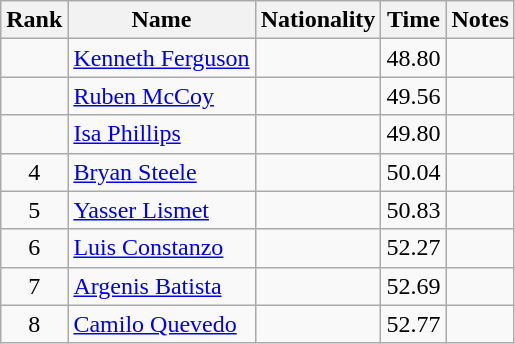<table class="wikitable sortable" style="text-align:center">
<tr>
<th>Rank</th>
<th>Name</th>
<th>Nationality</th>
<th>Time</th>
<th>Notes</th>
</tr>
<tr>
<td align=center></td>
<td align=left><a href='#'>Kenneth Ferguson</a></td>
<td align=left></td>
<td>48.80</td>
<td></td>
</tr>
<tr>
<td align=center></td>
<td align=left><a href='#'>Ruben McCoy</a></td>
<td align=left></td>
<td>49.56</td>
<td></td>
</tr>
<tr>
<td align=center></td>
<td align=left><a href='#'>Isa Phillips</a></td>
<td align=left></td>
<td>49.80</td>
<td></td>
</tr>
<tr>
<td align=center>4</td>
<td align=left><a href='#'>Bryan Steele</a></td>
<td align=left></td>
<td>50.04</td>
<td></td>
</tr>
<tr>
<td align=center>5</td>
<td align=left><a href='#'>Yasser Lismet</a></td>
<td align=left></td>
<td>50.83</td>
<td></td>
</tr>
<tr>
<td align=center>6</td>
<td align=left><a href='#'>Luis Constanzo</a></td>
<td align=left></td>
<td>52.27</td>
<td></td>
</tr>
<tr>
<td align=center>7</td>
<td align=left><a href='#'>Argenis Batista</a></td>
<td align=left></td>
<td>52.69</td>
<td></td>
</tr>
<tr>
<td align=center>8</td>
<td align=left><a href='#'>Camilo Quevedo</a></td>
<td align=left></td>
<td>52.77</td>
<td></td>
</tr>
</table>
